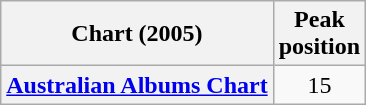<table class="wikitable sortable plainrowheaders">
<tr>
<th scope="col">Chart (2005)</th>
<th scope="col">Peak<br>position</th>
</tr>
<tr>
<th scope="row"><a href='#'>Australian Albums Chart</a></th>
<td style="text-align:center;">15</td>
</tr>
</table>
